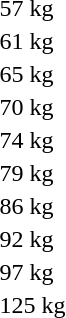<table>
<tr>
<td rowspan=2>57 kg<br></td>
<td rowspan=2></td>
<td rowspan=2></td>
<td></td>
</tr>
<tr>
<td></td>
</tr>
<tr>
<td rowspan=2>61 kg<br></td>
<td rowspan=2></td>
<td rowspan=2></td>
<td></td>
</tr>
<tr>
<td></td>
</tr>
<tr>
<td rowspan=2>65 kg<br></td>
<td rowspan=2></td>
<td rowspan=2></td>
<td></td>
</tr>
<tr>
<td></td>
</tr>
<tr>
<td rowspan=2>70 kg<br></td>
<td rowspan=2></td>
<td rowspan=2></td>
<td></td>
</tr>
<tr>
<td></td>
</tr>
<tr>
<td rowspan=2>74 kg<br></td>
<td rowspan=2></td>
<td rowspan=2></td>
<td></td>
</tr>
<tr>
<td></td>
</tr>
<tr>
<td rowspan=2>79 kg<br></td>
<td rowspan=2></td>
<td rowspan=2></td>
<td></td>
</tr>
<tr>
<td></td>
</tr>
<tr>
<td rowspan=2>86 kg<br></td>
<td rowspan=2></td>
<td rowspan=2></td>
<td></td>
</tr>
<tr>
<td></td>
</tr>
<tr>
<td rowspan=2>92 kg<br></td>
<td rowspan=2></td>
<td rowspan=2></td>
<td></td>
</tr>
<tr>
<td></td>
</tr>
<tr>
<td rowspan=2>97 kg<br></td>
<td rowspan=2></td>
<td rowspan=2></td>
<td></td>
</tr>
<tr>
<td></td>
</tr>
<tr>
<td rowspan=2>125 kg<br></td>
<td rowspan=2></td>
<td rowspan=2></td>
<td></td>
</tr>
<tr>
<td></td>
</tr>
</table>
